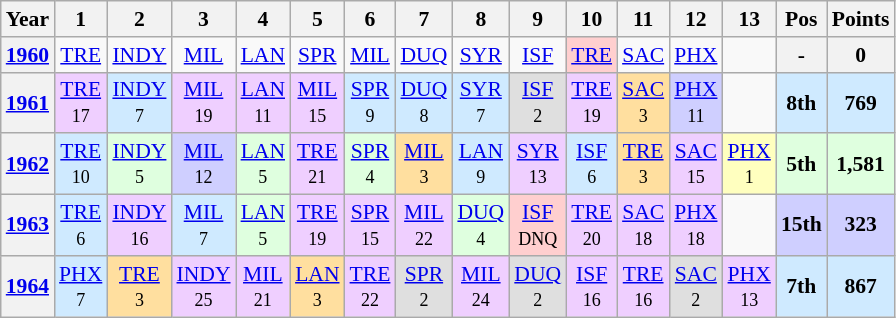<table class="wikitable" style="text-align:center; font-size:90%">
<tr>
<th>Year</th>
<th>1</th>
<th>2</th>
<th>3</th>
<th>4</th>
<th>5</th>
<th>6</th>
<th>7</th>
<th>8</th>
<th>9</th>
<th>10</th>
<th>11</th>
<th>12</th>
<th>13</th>
<th>Pos</th>
<th>Points</th>
</tr>
<tr>
<th><a href='#'>1960</a></th>
<td><a href='#'>TRE</a></td>
<td><a href='#'>INDY</a><br><small> </small></td>
<td><a href='#'>MIL</a><br><small> </small></td>
<td><a href='#'>LAN</a><br><small> </small></td>
<td><a href='#'>SPR</a><br><small> </small></td>
<td><a href='#'>MIL</a></td>
<td><a href='#'>DUQ</a><br><small> </small></td>
<td><a href='#'>SYR</a></td>
<td><a href='#'>ISF</a></td>
<td style="background:#FFCFCF;"><a href='#'>TRE</a><br></td>
<td><a href='#'>SAC</a></td>
<td><a href='#'>PHX</a></td>
<td colspan=1></td>
<th>-</th>
<th>0</th>
</tr>
<tr>
<th><a href='#'>1961</a></th>
<td style="background:#EFCFFF;"><a href='#'>TRE</a><br><small>17</small></td>
<td style="background:#CFEAFF;"><a href='#'>INDY</a><br><small>7</small></td>
<td style="background:#EFCFFF;"><a href='#'>MIL</a><br><small>19</small></td>
<td style="background:#EFCFFF;"><a href='#'>LAN</a><br><small>11</small></td>
<td style="background:#EFCFFF;"><a href='#'>MIL</a><br><small>15</small></td>
<td style="background:#CFEAFF;"><a href='#'>SPR</a><br><small>9</small></td>
<td style="background:#CFEAFF;"><a href='#'>DUQ</a><br><small>8</small></td>
<td style="background:#CFEAFF;"><a href='#'>SYR</a><br><small>7</small></td>
<td style="background:#DFDFDF;"><a href='#'>ISF</a><br><small>2</small></td>
<td style="background:#EFCFFF;"><a href='#'>TRE</a><br><small>19</small></td>
<td style="background:#FFDF9F;"><a href='#'>SAC</a><br><small>3</small></td>
<td style="background:#CFCFFF;"><a href='#'>PHX</a><br><small>11</small></td>
<td colspan=1></td>
<th style="background:#CFEAFF;">8th</th>
<th style="background:#CFEAFF;">769</th>
</tr>
<tr>
<th><a href='#'>1962</a></th>
<td style="background:#CFEAFF;"><a href='#'>TRE</a><br><small>10</small></td>
<td style="background:#DFFFDF;"><a href='#'>INDY</a><br><small>5</small></td>
<td style="background:#CFCFFF;"><a href='#'>MIL</a><br><small>12</small></td>
<td style="background:#DFFFDF;"><a href='#'>LAN</a><br><small>5</small></td>
<td style="background:#EFCFFF;"><a href='#'>TRE</a><br><small>21</small></td>
<td style="background:#DFFFDF;"><a href='#'>SPR</a><br><small>4</small></td>
<td style="background:#FFDF9F;"><a href='#'>MIL</a><br><small>3</small></td>
<td style="background:#CFEAFF;"><a href='#'>LAN</a><br><small>9</small></td>
<td style="background:#EFCFFF;"><a href='#'>SYR</a><br><small>13</small></td>
<td style="background:#CFEAFF;"><a href='#'>ISF</a><br><small>6</small></td>
<td style="background:#FFDF9F;"><a href='#'>TRE</a><br><small>3</small></td>
<td style="background:#EFCFFF;"><a href='#'>SAC</a> <br><small>15</small></td>
<td style="background:#FFFFBF;"><a href='#'>PHX</a><br><small>1</small></td>
<th style="background:#DFFFDF;">5th</th>
<th style="background:#DFFFDF;">1,581</th>
</tr>
<tr>
<th><a href='#'>1963</a></th>
<td style="background:#CFEAFF;"><a href='#'>TRE</a><br><small>6</small></td>
<td style="background:#EFCFFF;"><a href='#'>INDY</a><br><small>16</small></td>
<td style="background:#CFEAFF;"><a href='#'>MIL</a><br><small>7</small></td>
<td style="background:#DFFFDF;"><a href='#'>LAN</a><br><small>5</small></td>
<td style="background:#EFCFFF;"><a href='#'>TRE</a><br><small>19</small></td>
<td style="background:#EFCFFF;"><a href='#'>SPR</a><br><small>15</small></td>
<td style="background:#EFCFFF;"><a href='#'>MIL</a><br><small>22</small></td>
<td style="background:#DFFFDF;"><a href='#'>DUQ</a><br><small>4</small></td>
<td style="background:#FFCFCF;"><a href='#'>ISF</a><br><small>DNQ</small></td>
<td style="background:#EFCFFF;"><a href='#'>TRE</a><br><small>20</small></td>
<td style="background:#EFCFFF;"><a href='#'>SAC</a><br><small>18</small></td>
<td style="background:#EFCFFF;"><a href='#'>PHX</a><br><small>18</small></td>
<td colspan=1></td>
<th style="background:#CFCFFF;">15th</th>
<th style="background:#CFCFFF;">323</th>
</tr>
<tr>
<th><a href='#'>1964</a></th>
<td style="background:#CFEAFF;"><a href='#'>PHX</a><br><small>7</small></td>
<td style="background:#FFDF9F;"><a href='#'>TRE</a><br><small>3</small></td>
<td style="background:#EFCFFF;"><a href='#'>INDY</a><br><small>25</small></td>
<td style="background:#EFCFFF;"><a href='#'>MIL</a><br><small>21</small></td>
<td style="background:#FFDF9F;"><a href='#'>LAN</a><br><small>3</small></td>
<td style="background:#EFCFFF;"><a href='#'>TRE</a><br><small>22</small></td>
<td style="background:#DFDFDF;"><a href='#'>SPR</a><br><small>2</small></td>
<td style="background:#EFCFFF;"><a href='#'>MIL</a><br><small>24</small></td>
<td style="background:#DFDFDF;"><a href='#'>DUQ</a><br><small>2</small></td>
<td style="background:#EFCFFF;"><a href='#'>ISF</a><br><small>16</small></td>
<td style="background:#EFCFFF;"><a href='#'>TRE</a><br><small>16</small></td>
<td style="background:#DFDFDF;"><a href='#'>SAC</a><br><small>2</small></td>
<td style="background:#EFCFFF;"><a href='#'>PHX</a><br><small>13</small></td>
<th style="background:#CFEAFF;">7th</th>
<th style="background:#CFEAFF;">867</th>
</tr>
</table>
